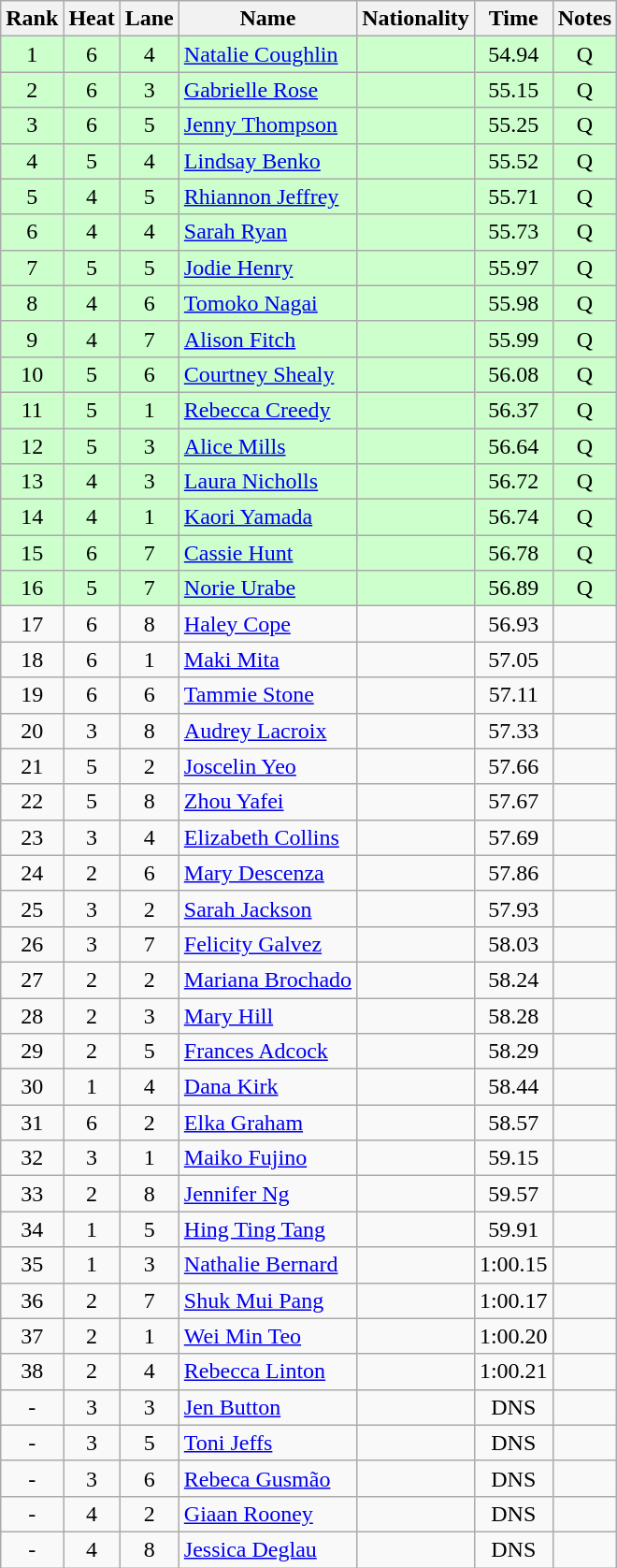<table class="wikitable sortable" style="text-align:center">
<tr>
<th>Rank</th>
<th>Heat</th>
<th>Lane</th>
<th>Name</th>
<th>Nationality</th>
<th>Time</th>
<th>Notes</th>
</tr>
<tr bgcolor=ccffcc>
<td>1</td>
<td>6</td>
<td>4</td>
<td align=left><a href='#'>Natalie Coughlin</a></td>
<td align=left></td>
<td>54.94</td>
<td>Q</td>
</tr>
<tr bgcolor=ccffcc>
<td>2</td>
<td>6</td>
<td>3</td>
<td align=left><a href='#'>Gabrielle Rose</a></td>
<td align=left></td>
<td>55.15</td>
<td>Q</td>
</tr>
<tr bgcolor=ccffcc>
<td>3</td>
<td>6</td>
<td>5</td>
<td align=left><a href='#'>Jenny Thompson</a></td>
<td align=left></td>
<td>55.25</td>
<td>Q</td>
</tr>
<tr bgcolor=ccffcc>
<td>4</td>
<td>5</td>
<td>4</td>
<td align=left><a href='#'>Lindsay Benko</a></td>
<td align=left></td>
<td>55.52</td>
<td>Q</td>
</tr>
<tr bgcolor=ccffcc>
<td>5</td>
<td>4</td>
<td>5</td>
<td align=left><a href='#'>Rhiannon Jeffrey</a></td>
<td align=left></td>
<td>55.71</td>
<td>Q</td>
</tr>
<tr bgcolor=ccffcc>
<td>6</td>
<td>4</td>
<td>4</td>
<td align=left><a href='#'>Sarah Ryan</a></td>
<td align=left></td>
<td>55.73</td>
<td>Q</td>
</tr>
<tr bgcolor=ccffcc>
<td>7</td>
<td>5</td>
<td>5</td>
<td align=left><a href='#'>Jodie Henry</a></td>
<td align=left></td>
<td>55.97</td>
<td>Q</td>
</tr>
<tr bgcolor=ccffcc>
<td>8</td>
<td>4</td>
<td>6</td>
<td align=left><a href='#'>Tomoko Nagai</a></td>
<td align=left></td>
<td>55.98</td>
<td>Q</td>
</tr>
<tr bgcolor=ccffcc>
<td>9</td>
<td>4</td>
<td>7</td>
<td align=left><a href='#'>Alison Fitch</a></td>
<td align=left></td>
<td>55.99</td>
<td>Q</td>
</tr>
<tr bgcolor=ccffcc>
<td>10</td>
<td>5</td>
<td>6</td>
<td align=left><a href='#'>Courtney Shealy</a></td>
<td align=left></td>
<td>56.08</td>
<td>Q</td>
</tr>
<tr bgcolor=ccffcc>
<td>11</td>
<td>5</td>
<td>1</td>
<td align=left><a href='#'>Rebecca Creedy</a></td>
<td align=left></td>
<td>56.37</td>
<td>Q</td>
</tr>
<tr bgcolor=ccffcc>
<td>12</td>
<td>5</td>
<td>3</td>
<td align=left><a href='#'>Alice Mills</a></td>
<td align=left></td>
<td>56.64</td>
<td>Q</td>
</tr>
<tr bgcolor=ccffcc>
<td>13</td>
<td>4</td>
<td>3</td>
<td align=left><a href='#'>Laura Nicholls</a></td>
<td align=left></td>
<td>56.72</td>
<td>Q</td>
</tr>
<tr bgcolor=ccffcc>
<td>14</td>
<td>4</td>
<td>1</td>
<td align=left><a href='#'>Kaori Yamada</a></td>
<td align=left></td>
<td>56.74</td>
<td>Q</td>
</tr>
<tr bgcolor=ccffcc>
<td>15</td>
<td>6</td>
<td>7</td>
<td align=left><a href='#'>Cassie Hunt</a></td>
<td align=left></td>
<td>56.78</td>
<td>Q</td>
</tr>
<tr bgcolor=ccffcc>
<td>16</td>
<td>5</td>
<td>7</td>
<td align=left><a href='#'>Norie Urabe</a></td>
<td align=left></td>
<td>56.89</td>
<td>Q</td>
</tr>
<tr>
<td>17</td>
<td>6</td>
<td>8</td>
<td align=left><a href='#'>Haley Cope</a></td>
<td align=left></td>
<td>56.93</td>
<td></td>
</tr>
<tr>
<td>18</td>
<td>6</td>
<td>1</td>
<td align=left><a href='#'>Maki Mita</a></td>
<td align=left></td>
<td>57.05</td>
<td></td>
</tr>
<tr>
<td>19</td>
<td>6</td>
<td>6</td>
<td align=left><a href='#'>Tammie Stone</a></td>
<td align=left></td>
<td>57.11</td>
<td></td>
</tr>
<tr>
<td>20</td>
<td>3</td>
<td>8</td>
<td align=left><a href='#'>Audrey Lacroix</a></td>
<td align=left></td>
<td>57.33</td>
<td></td>
</tr>
<tr>
<td>21</td>
<td>5</td>
<td>2</td>
<td align=left><a href='#'>Joscelin Yeo</a></td>
<td align=left></td>
<td>57.66</td>
<td></td>
</tr>
<tr>
<td>22</td>
<td>5</td>
<td>8</td>
<td align=left><a href='#'>Zhou Yafei</a></td>
<td align=left></td>
<td>57.67</td>
<td></td>
</tr>
<tr>
<td>23</td>
<td>3</td>
<td>4</td>
<td align=left><a href='#'>Elizabeth Collins</a></td>
<td align=left></td>
<td>57.69</td>
<td></td>
</tr>
<tr>
<td>24</td>
<td>2</td>
<td>6</td>
<td align=left><a href='#'>Mary Descenza</a></td>
<td align=left></td>
<td>57.86</td>
<td></td>
</tr>
<tr>
<td>25</td>
<td>3</td>
<td>2</td>
<td align=left><a href='#'>Sarah Jackson</a></td>
<td align=left></td>
<td>57.93</td>
<td></td>
</tr>
<tr>
<td>26</td>
<td>3</td>
<td>7</td>
<td align=left><a href='#'>Felicity Galvez</a></td>
<td align=left></td>
<td>58.03</td>
<td></td>
</tr>
<tr>
<td>27</td>
<td>2</td>
<td>2</td>
<td align=left><a href='#'>Mariana Brochado</a></td>
<td align=left></td>
<td>58.24</td>
<td></td>
</tr>
<tr>
<td>28</td>
<td>2</td>
<td>3</td>
<td align=left><a href='#'>Mary Hill</a></td>
<td align=left></td>
<td>58.28</td>
<td></td>
</tr>
<tr>
<td>29</td>
<td>2</td>
<td>5</td>
<td align=left><a href='#'>Frances Adcock</a></td>
<td align=left></td>
<td>58.29</td>
<td></td>
</tr>
<tr>
<td>30</td>
<td>1</td>
<td>4</td>
<td align=left><a href='#'>Dana Kirk</a></td>
<td align=left></td>
<td>58.44</td>
<td></td>
</tr>
<tr>
<td>31</td>
<td>6</td>
<td>2</td>
<td align=left><a href='#'>Elka Graham</a></td>
<td align=left></td>
<td>58.57</td>
<td></td>
</tr>
<tr>
<td>32</td>
<td>3</td>
<td>1</td>
<td align=left><a href='#'>Maiko Fujino</a></td>
<td align=left></td>
<td>59.15</td>
<td></td>
</tr>
<tr>
<td>33</td>
<td>2</td>
<td>8</td>
<td align=left><a href='#'>Jennifer Ng</a></td>
<td align=left></td>
<td>59.57</td>
<td></td>
</tr>
<tr>
<td>34</td>
<td>1</td>
<td>5</td>
<td align=left><a href='#'>Hing Ting Tang</a></td>
<td align=left></td>
<td>59.91</td>
<td></td>
</tr>
<tr>
<td>35</td>
<td>1</td>
<td>3</td>
<td align=left><a href='#'>Nathalie Bernard</a></td>
<td align=left></td>
<td>1:00.15</td>
<td></td>
</tr>
<tr>
<td>36</td>
<td>2</td>
<td>7</td>
<td align=left><a href='#'>Shuk Mui Pang</a></td>
<td align=left></td>
<td>1:00.17</td>
<td></td>
</tr>
<tr>
<td>37</td>
<td>2</td>
<td>1</td>
<td align=left><a href='#'>Wei Min Teo</a></td>
<td align=left></td>
<td>1:00.20</td>
<td></td>
</tr>
<tr>
<td>38</td>
<td>2</td>
<td>4</td>
<td align=left><a href='#'>Rebecca Linton</a></td>
<td align=left></td>
<td>1:00.21</td>
<td></td>
</tr>
<tr>
<td>-</td>
<td>3</td>
<td>3</td>
<td align=left><a href='#'>Jen Button</a></td>
<td align=left></td>
<td>DNS</td>
<td></td>
</tr>
<tr>
<td>-</td>
<td>3</td>
<td>5</td>
<td align=left><a href='#'>Toni Jeffs</a></td>
<td align=left></td>
<td>DNS</td>
<td></td>
</tr>
<tr>
<td>-</td>
<td>3</td>
<td>6</td>
<td align=left><a href='#'>Rebeca Gusmão</a></td>
<td align=left></td>
<td>DNS</td>
<td></td>
</tr>
<tr>
<td>-</td>
<td>4</td>
<td>2</td>
<td align=left><a href='#'>Giaan Rooney</a></td>
<td align=left></td>
<td>DNS</td>
<td></td>
</tr>
<tr>
<td>-</td>
<td>4</td>
<td>8</td>
<td align=left><a href='#'>Jessica Deglau</a></td>
<td align=left></td>
<td>DNS</td>
<td></td>
</tr>
</table>
